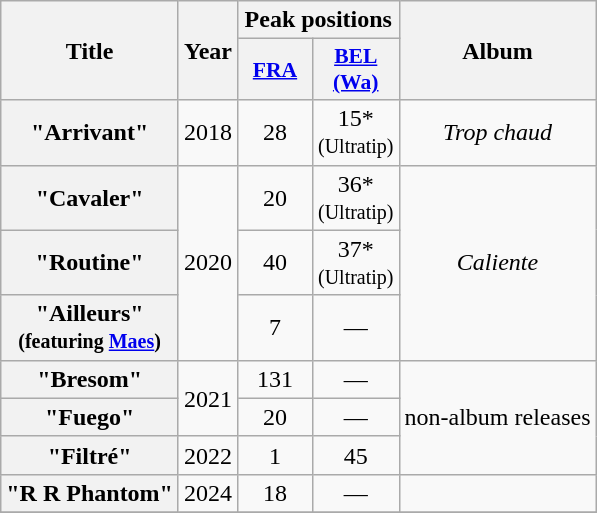<table class="wikitable plainrowheaders" style="text-align:center">
<tr>
<th scope="col" rowspan="2">Title</th>
<th scope="col" rowspan="2">Year</th>
<th scope="col" colspan="2">Peak positions</th>
<th scope="col" rowspan="2">Album</th>
</tr>
<tr>
<th scope="col" style="width:3em;font-size:90%;"><a href='#'>FRA</a><br></th>
<th scope="col" style="width:3em;font-size:90%;"><a href='#'>BEL<br>(Wa)</a><br></th>
</tr>
<tr>
<th scope="row">"Arrivant"</th>
<td>2018</td>
<td>28</td>
<td>15*<br><small>(Ultratip)</small></td>
<td><em>Trop chaud</em></td>
</tr>
<tr>
<th scope="row">"Cavaler"</th>
<td rowspan=3>2020</td>
<td>20</td>
<td>36*<br><small>(Ultratip)</small></td>
<td rowspan=3><em>Caliente</em></td>
</tr>
<tr>
<th scope="row">"Routine"</th>
<td>40</td>
<td>37*<br><small>(Ultratip)</small></td>
</tr>
<tr>
<th scope="row">"Ailleurs"<br><small>(featuring <a href='#'>Maes</a>)</small></th>
<td>7</td>
<td>—</td>
</tr>
<tr>
<th scope="row">"Bresom"</th>
<td rowspan=2>2021</td>
<td>131</td>
<td>—</td>
<td rowspan=3>non-album releases</td>
</tr>
<tr>
<th scope="row">"Fuego"</th>
<td>20</td>
<td>—</td>
</tr>
<tr>
<th scope="row">"Filtré"<br></th>
<td>2022</td>
<td>1</td>
<td>45</td>
</tr>
<tr>
<th scope="row">"R R Phantom"</th>
<td>2024</td>
<td>18</td>
<td>—</td>
<td></td>
</tr>
<tr>
</tr>
</table>
